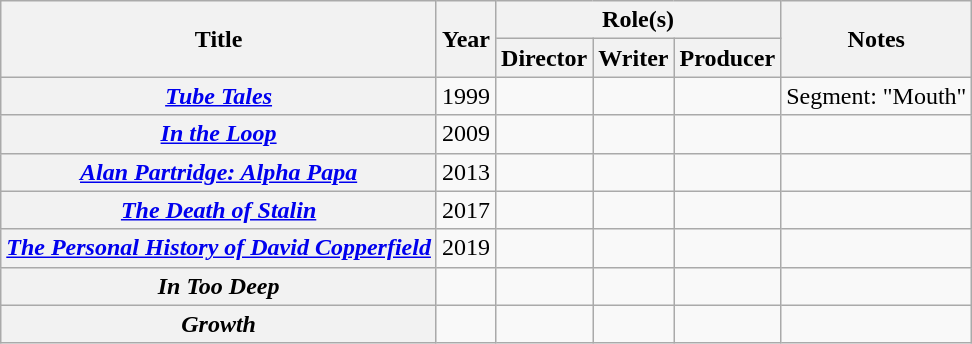<table class="wikitable sortable plainrowheaders" style="margin-right: 0;">
<tr>
<th rowspan="2" scope="col">Title</th>
<th rowspan="2" scope="col">Year</th>
<th colspan="3" scope="col">Role(s)</th>
<th rowspan="2" scope="col" class="unsortable">Notes</th>
</tr>
<tr>
<th scope="col">Director</th>
<th scope="col">Writer</th>
<th scope="col">Producer</th>
</tr>
<tr>
<th scope="row"><em><a href='#'>Tube Tales</a></em></th>
<td>1999</td>
<td></td>
<td></td>
<td></td>
<td>Segment: "Mouth"</td>
</tr>
<tr>
<th scope="row"><em><a href='#'>In the Loop</a></em></th>
<td>2009</td>
<td></td>
<td></td>
<td></td>
<td></td>
</tr>
<tr>
<th scope="row"><em><a href='#'>Alan Partridge: Alpha Papa</a></em></th>
<td>2013</td>
<td></td>
<td></td>
<td></td>
<td></td>
</tr>
<tr>
<th scope="row"><em><a href='#'>The Death of Stalin</a></em></th>
<td>2017</td>
<td></td>
<td></td>
<td></td>
<td></td>
</tr>
<tr>
<th scope="row"><em><a href='#'>The Personal History of David Copperfield</a></em></th>
<td>2019</td>
<td></td>
<td></td>
<td></td>
<td></td>
</tr>
<tr>
<th scope="row"><em>In Too Deep</em></th>
<td></td>
<td></td>
<td></td>
<td></td>
<td></td>
</tr>
<tr>
<th scope="row"><em>Growth</em></th>
<td></td>
<td></td>
<td></td>
<td></td>
<td></td>
</tr>
</table>
